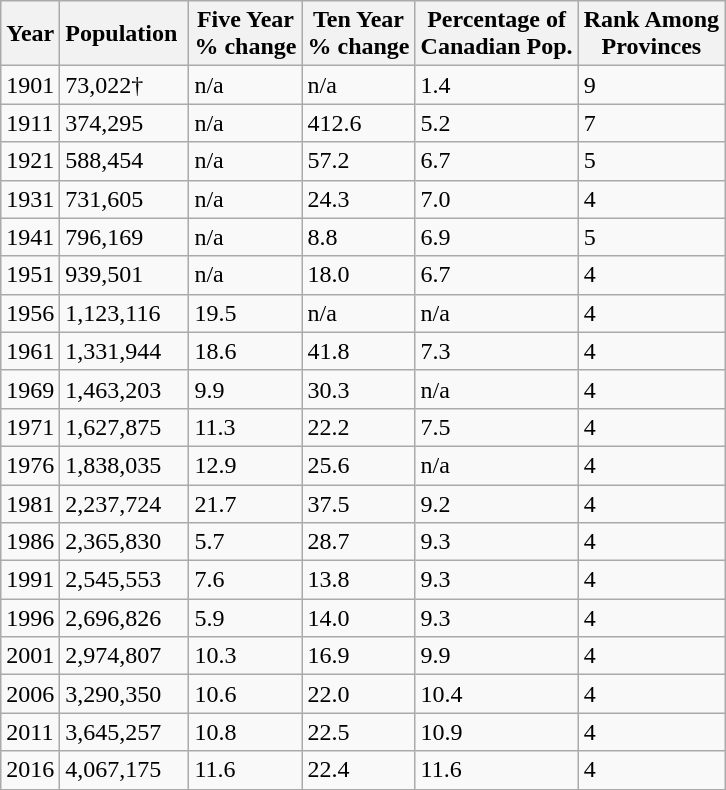<table class="wikitable">
<tr>
<th>Year</th>
<th>Population </th>
<th>Five Year <br> % change</th>
<th>Ten Year <br> % change</th>
<th>Percentage of <br> Canadian Pop.</th>
<th>Rank Among<br>Provinces</th>
</tr>
<tr>
<td>1901</td>
<td>73,022†</td>
<td>n/a</td>
<td>n/a</td>
<td>1.4</td>
<td>9</td>
</tr>
<tr>
<td>1911</td>
<td>374,295</td>
<td>n/a</td>
<td>412.6</td>
<td>5.2</td>
<td>7</td>
</tr>
<tr>
<td>1921</td>
<td>588,454</td>
<td>n/a</td>
<td>57.2</td>
<td>6.7</td>
<td>5</td>
</tr>
<tr>
<td>1931</td>
<td>731,605</td>
<td>n/a</td>
<td>24.3</td>
<td>7.0</td>
<td>4</td>
</tr>
<tr>
<td>1941</td>
<td>796,169</td>
<td>n/a</td>
<td>8.8</td>
<td>6.9</td>
<td>5</td>
</tr>
<tr>
<td>1951</td>
<td>939,501</td>
<td>n/a</td>
<td>18.0</td>
<td>6.7</td>
<td>4</td>
</tr>
<tr>
<td>1956</td>
<td>1,123,116</td>
<td>19.5</td>
<td>n/a</td>
<td>n/a</td>
<td>4</td>
</tr>
<tr>
<td>1961</td>
<td>1,331,944</td>
<td>18.6</td>
<td>41.8</td>
<td>7.3</td>
<td>4</td>
</tr>
<tr>
<td>1969</td>
<td>1,463,203</td>
<td>9.9</td>
<td>30.3</td>
<td>n/a</td>
<td>4</td>
</tr>
<tr>
<td>1971</td>
<td>1,627,875</td>
<td>11.3</td>
<td>22.2</td>
<td>7.5</td>
<td>4</td>
</tr>
<tr>
<td>1976</td>
<td>1,838,035</td>
<td>12.9</td>
<td>25.6</td>
<td>n/a</td>
<td>4</td>
</tr>
<tr>
<td>1981</td>
<td>2,237,724</td>
<td>21.7</td>
<td>37.5</td>
<td>9.2</td>
<td>4</td>
</tr>
<tr>
<td>1986</td>
<td>2,365,830</td>
<td>5.7</td>
<td>28.7</td>
<td>9.3</td>
<td>4</td>
</tr>
<tr>
<td>1991</td>
<td>2,545,553</td>
<td>7.6</td>
<td>13.8</td>
<td>9.3</td>
<td>4</td>
</tr>
<tr>
<td>1996</td>
<td>2,696,826</td>
<td>5.9</td>
<td>14.0</td>
<td>9.3</td>
<td>4</td>
</tr>
<tr>
<td>2001</td>
<td>2,974,807</td>
<td>10.3</td>
<td>16.9</td>
<td>9.9</td>
<td>4</td>
</tr>
<tr>
<td>2006</td>
<td>3,290,350</td>
<td>10.6</td>
<td>22.0</td>
<td>10.4</td>
<td>4</td>
</tr>
<tr>
<td>2011</td>
<td>3,645,257</td>
<td>10.8</td>
<td>22.5</td>
<td>10.9</td>
<td>4</td>
</tr>
<tr>
<td>2016</td>
<td>4,067,175</td>
<td>11.6</td>
<td>22.4</td>
<td>11.6</td>
<td>4</td>
</tr>
</table>
